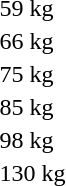<table>
<tr valign="top">
<td rowspan=2>59 kg<br></td>
<td rowspan=2></td>
<td rowspan=2></td>
<td></td>
</tr>
<tr>
<td></td>
</tr>
<tr valign="top">
<td rowspan=2>66 kg<br></td>
<td rowspan=2></td>
<td rowspan=2></td>
<td></td>
</tr>
<tr>
<td></td>
</tr>
<tr valign="top">
<td rowspan=2>75 kg<br></td>
<td rowspan=2></td>
<td rowspan=2></td>
<td></td>
</tr>
<tr>
<td></td>
</tr>
<tr valign="top">
<td rowspan=2>85 kg<br></td>
<td rowspan=2></td>
<td rowspan=2></td>
<td></td>
</tr>
<tr>
<td></td>
</tr>
<tr valign="top">
<td rowspan=2>98 kg<br></td>
<td rowspan=2></td>
<td rowspan=2></td>
<td></td>
</tr>
<tr>
<td></td>
</tr>
<tr valign="top">
<td rowspan=2>130 kg<br></td>
<td rowspan=2></td>
<td rowspan=2></td>
<td></td>
</tr>
<tr>
<td></td>
</tr>
<tr>
</tr>
</table>
